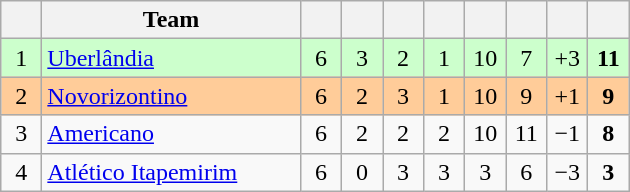<table class="wikitable" style="text-align: center;">
<tr>
<th width=20></th>
<th width=165>Team</th>
<th width=20></th>
<th width=20></th>
<th width=20></th>
<th width=20></th>
<th width=20></th>
<th width=20></th>
<th width=20></th>
<th width=20></th>
</tr>
<tr bgcolor=#ccffcc>
<td>1</td>
<td align=left> <a href='#'>Uberlândia</a></td>
<td>6</td>
<td>3</td>
<td>2</td>
<td>1</td>
<td>10</td>
<td>7</td>
<td>+3</td>
<td><strong>11</strong></td>
</tr>
<tr bgcolor=#ffcc99>
<td>2</td>
<td align=left> <a href='#'>Novorizontino</a></td>
<td>6</td>
<td>2</td>
<td>3</td>
<td>1</td>
<td>10</td>
<td>9</td>
<td>+1</td>
<td><strong>9</strong></td>
</tr>
<tr>
<td>3</td>
<td align=left> <a href='#'>Americano</a></td>
<td>6</td>
<td>2</td>
<td>2</td>
<td>2</td>
<td>10</td>
<td>11</td>
<td>−1</td>
<td><strong>8</strong></td>
</tr>
<tr>
<td>4</td>
<td align=left> <a href='#'>Atlético Itapemirim</a></td>
<td>6</td>
<td>0</td>
<td>3</td>
<td>3</td>
<td>3</td>
<td>6</td>
<td>−3</td>
<td><strong>3</strong></td>
</tr>
</table>
